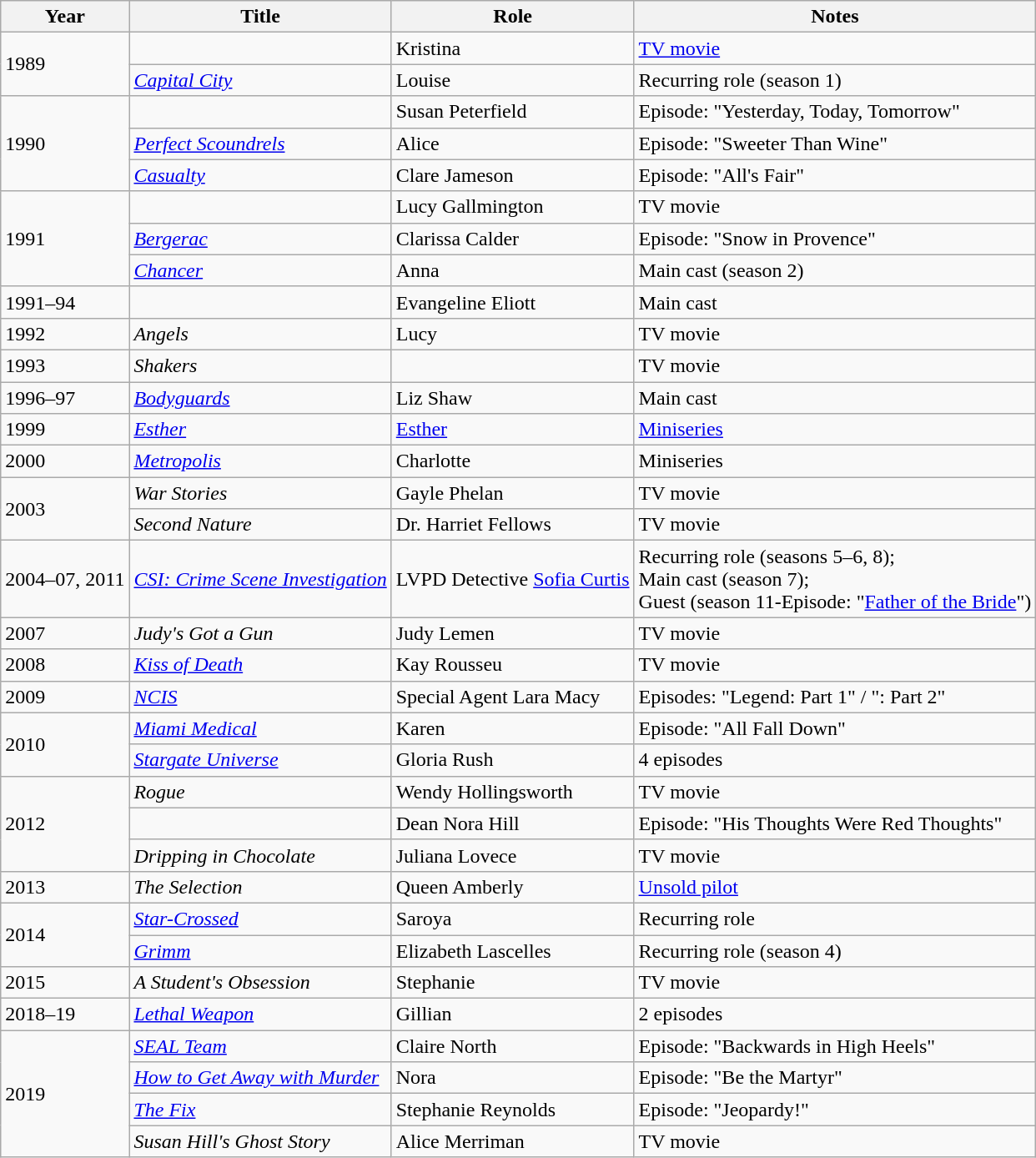<table class="wikitable sortable">
<tr>
<th>Year</th>
<th>Title</th>
<th>Role</th>
<th class="unsortable">Notes</th>
</tr>
<tr>
<td rowspan="2">1989</td>
<td><em></em></td>
<td>Kristina</td>
<td><a href='#'>TV movie</a></td>
</tr>
<tr>
<td><em><a href='#'>Capital City</a></em></td>
<td>Louise</td>
<td>Recurring role (season 1)</td>
</tr>
<tr>
<td rowspan="3">1990</td>
<td><em></em></td>
<td>Susan Peterfield</td>
<td>Episode: "Yesterday, Today, Tomorrow"</td>
</tr>
<tr>
<td><em><a href='#'>Perfect Scoundrels</a></em></td>
<td>Alice</td>
<td>Episode: "Sweeter Than Wine"</td>
</tr>
<tr>
<td><em><a href='#'>Casualty</a></em></td>
<td>Clare Jameson</td>
<td>Episode: "All's Fair"</td>
</tr>
<tr>
<td rowspan="3">1991</td>
<td><em></em></td>
<td>Lucy Gallmington</td>
<td>TV movie</td>
</tr>
<tr>
<td><em><a href='#'>Bergerac</a></em></td>
<td>Clarissa Calder</td>
<td>Episode: "Snow in Provence"</td>
</tr>
<tr>
<td><em><a href='#'>Chancer</a></em></td>
<td>Anna</td>
<td>Main cast (season 2)</td>
</tr>
<tr>
<td>1991–94</td>
<td><em></em></td>
<td>Evangeline Eliott</td>
<td>Main cast</td>
</tr>
<tr>
<td>1992</td>
<td><em>Angels</em></td>
<td>Lucy</td>
<td>TV movie</td>
</tr>
<tr>
<td>1993</td>
<td><em>Shakers</em></td>
<td></td>
<td>TV movie</td>
</tr>
<tr>
<td>1996–97</td>
<td><em><a href='#'>Bodyguards</a></em></td>
<td>Liz Shaw</td>
<td>Main cast</td>
</tr>
<tr>
<td>1999</td>
<td><em><a href='#'>Esther</a></em></td>
<td><a href='#'>Esther</a></td>
<td><a href='#'>Miniseries</a></td>
</tr>
<tr>
<td>2000</td>
<td><em><a href='#'>Metropolis</a></em></td>
<td>Charlotte</td>
<td>Miniseries</td>
</tr>
<tr>
<td rowspan="2">2003</td>
<td><em>War Stories</em></td>
<td>Gayle Phelan</td>
<td>TV movie</td>
</tr>
<tr>
<td><em>Second Nature</em></td>
<td>Dr. Harriet Fellows</td>
<td>TV movie</td>
</tr>
<tr>
<td>2004–07, 2011</td>
<td><em><a href='#'>CSI: Crime Scene Investigation</a></em></td>
<td>LVPD Detective <a href='#'>Sofia Curtis</a></td>
<td>Recurring role (seasons 5–6, 8);<br>Main cast (season 7);<br>Guest (season 11-Episode: "<a href='#'>Father of the Bride</a>")</td>
</tr>
<tr>
<td>2007</td>
<td><em>Judy's Got a Gun</em></td>
<td>Judy Lemen</td>
<td>TV movie</td>
</tr>
<tr>
<td>2008</td>
<td><em><a href='#'>Kiss of Death</a></em></td>
<td>Kay Rousseu</td>
<td>TV movie</td>
</tr>
<tr>
<td>2009</td>
<td><em><a href='#'>NCIS</a></em></td>
<td>Special Agent Lara Macy</td>
<td>Episodes: "Legend: Part 1" / ": Part 2"</td>
</tr>
<tr>
<td rowspan="2">2010</td>
<td><em><a href='#'>Miami Medical</a></em></td>
<td>Karen</td>
<td>Episode: "All Fall Down"</td>
</tr>
<tr>
<td><em><a href='#'>Stargate Universe</a></em></td>
<td>Gloria Rush</td>
<td>4 episodes</td>
</tr>
<tr>
<td rowspan="3">2012</td>
<td><em>Rogue</em></td>
<td>Wendy Hollingsworth</td>
<td>TV movie</td>
</tr>
<tr>
<td><em></em></td>
<td>Dean Nora Hill</td>
<td>Episode: "His Thoughts Were Red Thoughts"</td>
</tr>
<tr>
<td><em>Dripping in Chocolate</em></td>
<td>Juliana Lovece</td>
<td>TV movie</td>
</tr>
<tr>
<td>2013</td>
<td><em>The Selection</em></td>
<td>Queen Amberly</td>
<td><a href='#'>Unsold pilot</a></td>
</tr>
<tr>
<td rowspan="2">2014</td>
<td><em><a href='#'>Star-Crossed</a></em></td>
<td>Saroya</td>
<td>Recurring role</td>
</tr>
<tr>
<td><em><a href='#'>Grimm</a></em></td>
<td>Elizabeth Lascelles</td>
<td>Recurring role (season 4)</td>
</tr>
<tr>
<td>2015</td>
<td><em>A Student's Obsession</em></td>
<td>Stephanie</td>
<td>TV movie</td>
</tr>
<tr>
<td>2018–19</td>
<td><em><a href='#'>Lethal Weapon</a></em></td>
<td>Gillian</td>
<td>2 episodes</td>
</tr>
<tr>
<td rowspan="4">2019</td>
<td><em><a href='#'>SEAL Team</a></em></td>
<td>Claire North</td>
<td>Episode: "Backwards in High Heels"</td>
</tr>
<tr>
<td><em><a href='#'>How to Get Away with Murder</a></em></td>
<td>Nora</td>
<td>Episode: "Be the Martyr"</td>
</tr>
<tr>
<td><em><a href='#'>The Fix</a></em></td>
<td>Stephanie Reynolds</td>
<td>Episode: "Jeopardy!"</td>
</tr>
<tr>
<td><em>Susan Hill's Ghost Story</em></td>
<td>Alice Merriman</td>
<td>TV movie</td>
</tr>
</table>
